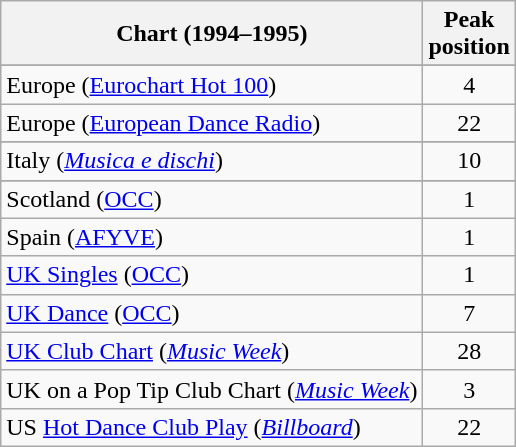<table class="wikitable sortable">
<tr>
<th>Chart (1994–1995)</th>
<th>Peak<br>position</th>
</tr>
<tr>
</tr>
<tr>
</tr>
<tr>
</tr>
<tr>
<td>Europe (<a href='#'>Eurochart Hot 100</a>)</td>
<td style="text-align:center;">4</td>
</tr>
<tr>
<td>Europe (<a href='#'>European Dance Radio</a>)</td>
<td style="text-align:center;">22</td>
</tr>
<tr>
</tr>
<tr>
<td>Italy (<em><a href='#'>Musica e dischi</a></em>)</td>
<td style="text-align:center;">10</td>
</tr>
<tr>
</tr>
<tr>
</tr>
<tr>
</tr>
<tr>
<td>Scotland (<a href='#'>OCC</a>)</td>
<td style="text-align:center;">1</td>
</tr>
<tr>
<td>Spain (<a href='#'>AFYVE</a>)</td>
<td style="text-align:center;">1</td>
</tr>
<tr>
<td><a href='#'>UK Singles</a> (<a href='#'>OCC</a>)</td>
<td style="text-align:center;">1</td>
</tr>
<tr>
<td><a href='#'>UK Dance</a> (<a href='#'>OCC</a>)</td>
<td style="text-align:center;">7</td>
</tr>
<tr>
<td><a href='#'>UK Club Chart</a> (<em><a href='#'>Music Week</a></em>)</td>
<td style="text-align:center;">28</td>
</tr>
<tr>
<td>UK on a Pop Tip Club Chart (<em><a href='#'>Music Week</a></em>)</td>
<td style="text-align:center;">3</td>
</tr>
<tr>
<td>US <a href='#'>Hot Dance Club Play</a> (<em><a href='#'>Billboard</a></em>)</td>
<td style="text-align:center;">22</td>
</tr>
</table>
